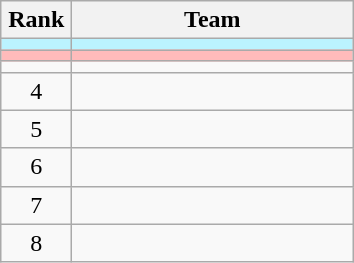<table class="wikitable" style="text-align:center">
<tr>
<th width=40>Rank</th>
<th width=180>Team</th>
</tr>
<tr bgcolor=#BBF3FF>
<td></td>
<td align=left></td>
</tr>
<tr bgcolor=#FFBBBB>
<td></td>
<td align=left></td>
</tr>
<tr>
<td></td>
<td align=left></td>
</tr>
<tr>
<td>4</td>
<td align=left></td>
</tr>
<tr>
<td>5</td>
<td align=left></td>
</tr>
<tr>
<td>6</td>
<td align=left></td>
</tr>
<tr>
<td>7</td>
<td align=left></td>
</tr>
<tr>
<td>8</td>
<td align=left></td>
</tr>
</table>
